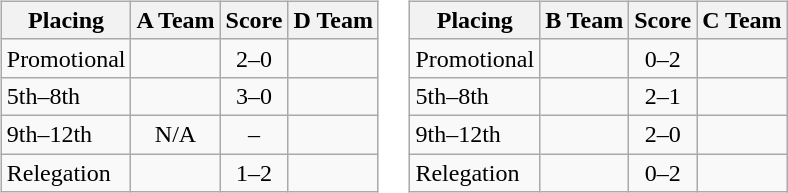<table>
<tr valign=top>
<td><br><table class=wikitable style="border:1px solid #AAAAAA;">
<tr>
<th>Placing</th>
<th>A Team</th>
<th>Score</th>
<th>D Team</th>
</tr>
<tr>
<td>Promotional</td>
<td><strong></strong></td>
<td align="center">2–0</td>
<td></td>
</tr>
<tr>
<td>5th–8th</td>
<td><strong></strong></td>
<td align="center">3–0</td>
<td></td>
</tr>
<tr>
<td>9th–12th</td>
<td align="center">N/A</td>
<td align="center">–</td>
<td></td>
</tr>
<tr>
<td>Relegation</td>
<td></td>
<td align="center">1–2</td>
<td><strong></strong></td>
</tr>
</table>
</td>
<td><br><table class=wikitable style="border:1px solid #AAAAAA;">
<tr>
<th>Placing</th>
<th>B Team</th>
<th>Score</th>
<th>C Team</th>
</tr>
<tr>
<td>Promotional</td>
<td></td>
<td align="center">0–2</td>
<td><strong></strong></td>
</tr>
<tr>
<td>5th–8th</td>
<td><strong></strong></td>
<td align="center">2–1</td>
<td></td>
</tr>
<tr>
<td>9th–12th</td>
<td><strong></strong></td>
<td align="center">2–0</td>
<td></td>
</tr>
<tr>
<td>Relegation</td>
<td></td>
<td align="center">0–2</td>
<td><strong></strong></td>
</tr>
</table>
</td>
</tr>
</table>
